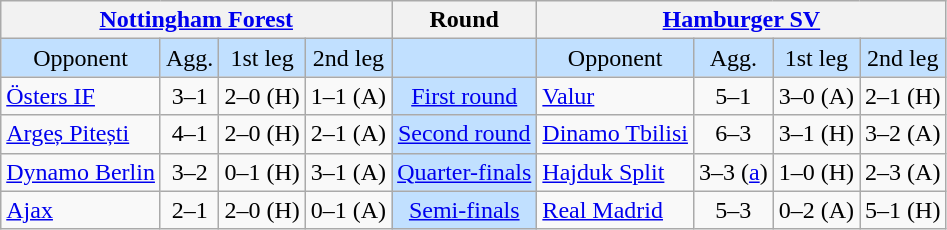<table class="wikitable" style="text-align:center">
<tr>
<th colspan=4><a href='#'>Nottingham Forest</a></th>
<th>Round</th>
<th colspan=4><a href='#'>Hamburger SV</a></th>
</tr>
<tr style="background:#c1e0ff">
<td>Opponent</td>
<td>Agg.</td>
<td>1st leg</td>
<td>2nd leg</td>
<td></td>
<td>Opponent</td>
<td>Agg.</td>
<td>1st leg</td>
<td>2nd leg</td>
</tr>
<tr>
<td align=left> <a href='#'>Östers IF</a></td>
<td>3–1</td>
<td>2–0 (H)</td>
<td>1–1 (A)</td>
<td style="background:#c1e0ff;"><a href='#'>First round</a></td>
<td align=left> <a href='#'>Valur</a></td>
<td>5–1</td>
<td>3–0 (A)</td>
<td>2–1 (H)</td>
</tr>
<tr>
<td align=left> <a href='#'>Argeș Pitești</a></td>
<td>4–1</td>
<td>2–0 (H)</td>
<td>2–1 (A)</td>
<td style="background:#c1e0ff;"><a href='#'>Second round</a></td>
<td align=left> <a href='#'>Dinamo Tbilisi</a></td>
<td>6–3</td>
<td>3–1 (H)</td>
<td>3–2 (A)</td>
</tr>
<tr>
<td align=left> <a href='#'>Dynamo Berlin</a></td>
<td>3–2</td>
<td>0–1 (H)</td>
<td>3–1 (A)</td>
<td style="background:#c1e0ff;"><a href='#'>Quarter-finals</a></td>
<td align=left> <a href='#'>Hajduk Split</a></td>
<td>3–3 (<a href='#'>a</a>)</td>
<td>1–0 (H)</td>
<td>2–3 (A)</td>
</tr>
<tr>
<td align=left> <a href='#'>Ajax</a></td>
<td>2–1</td>
<td>2–0 (H)</td>
<td>0–1 (A)</td>
<td style="background:#c1e0ff;"><a href='#'>Semi-finals</a></td>
<td align=left> <a href='#'>Real Madrid</a></td>
<td>5–3</td>
<td>0–2 (A)</td>
<td>5–1 (H)</td>
</tr>
</table>
